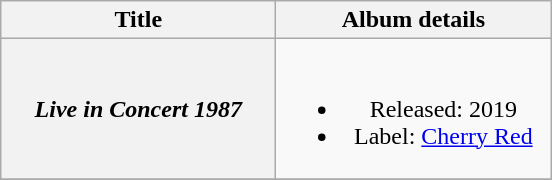<table class="wikitable plainrowheaders" style="text-align:center;" border="1">
<tr>
<th scope="col" rowspan="1" style="width:11em;">Title</th>
<th scope="col" rowspan="1" style="width:11em;">Album details</th>
</tr>
<tr>
<th scope="row"><em>Live in Concert 1987</em></th>
<td><br><ul><li>Released: 2019</li><li>Label: <a href='#'>Cherry Red</a></li></ul></td>
</tr>
<tr>
</tr>
</table>
